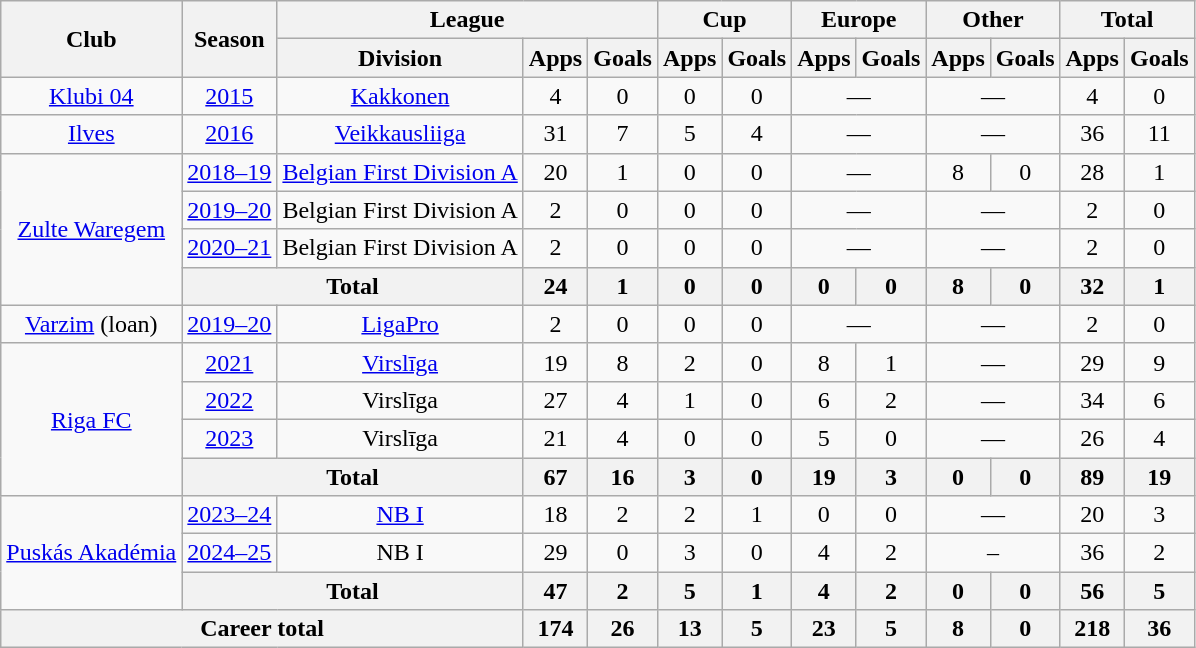<table class="wikitable" style="text-align: center;">
<tr>
<th rowspan="2">Club</th>
<th rowspan="2">Season</th>
<th colspan="3">League</th>
<th colspan="2">Cup</th>
<th colspan="2">Europe</th>
<th colspan="2">Other</th>
<th colspan="2">Total</th>
</tr>
<tr>
<th>Division</th>
<th>Apps</th>
<th>Goals</th>
<th>Apps</th>
<th>Goals</th>
<th>Apps</th>
<th>Goals</th>
<th>Apps</th>
<th>Goals</th>
<th>Apps</th>
<th>Goals</th>
</tr>
<tr>
<td rowspan="1"><a href='#'>Klubi 04</a></td>
<td><a href='#'>2015</a></td>
<td rowspan="1"><a href='#'>Kakkonen</a></td>
<td>4</td>
<td>0</td>
<td>0</td>
<td>0</td>
<td colspan="2">—</td>
<td colspan="2">—</td>
<td>4</td>
<td>0</td>
</tr>
<tr>
<td rowspan="1"><a href='#'>Ilves</a></td>
<td><a href='#'>2016</a></td>
<td rowspan="1"><a href='#'>Veikkausliiga</a></td>
<td>31</td>
<td>7</td>
<td>5</td>
<td>4</td>
<td colspan="2">—</td>
<td colspan="2">—</td>
<td>36</td>
<td>11</td>
</tr>
<tr>
<td rowspan="4"><a href='#'>Zulte Waregem</a></td>
<td><a href='#'>2018–19</a></td>
<td><a href='#'>Belgian First Division A</a></td>
<td>20</td>
<td>1</td>
<td>0</td>
<td>0</td>
<td colspan="2">—</td>
<td>8</td>
<td>0</td>
<td>28</td>
<td>1</td>
</tr>
<tr>
<td><a href='#'>2019–20</a></td>
<td>Belgian First Division A</td>
<td>2</td>
<td>0</td>
<td>0</td>
<td>0</td>
<td colspan="2">—</td>
<td colspan="2">—</td>
<td>2</td>
<td>0</td>
</tr>
<tr>
<td><a href='#'>2020–21</a></td>
<td>Belgian First Division A</td>
<td>2</td>
<td>0</td>
<td>0</td>
<td>0</td>
<td colspan="2">—</td>
<td colspan="2">—</td>
<td>2</td>
<td>0</td>
</tr>
<tr>
<th colspan="2">Total</th>
<th>24</th>
<th>1</th>
<th>0</th>
<th>0</th>
<th>0</th>
<th>0</th>
<th>8</th>
<th>0</th>
<th>32</th>
<th>1</th>
</tr>
<tr>
<td rowspan="1"><a href='#'>Varzim</a> (loan)</td>
<td><a href='#'>2019–20</a></td>
<td rowspan="1"><a href='#'>LigaPro</a></td>
<td>2</td>
<td>0</td>
<td>0</td>
<td>0</td>
<td colspan="2">—</td>
<td colspan="2">—</td>
<td>2</td>
<td>0</td>
</tr>
<tr>
<td rowspan="4"><a href='#'>Riga FC</a></td>
<td><a href='#'>2021</a></td>
<td><a href='#'>Virslīga</a></td>
<td>19</td>
<td>8</td>
<td>2</td>
<td>0</td>
<td>8</td>
<td>1</td>
<td colspan="2">—</td>
<td>29</td>
<td>9</td>
</tr>
<tr>
<td><a href='#'>2022</a></td>
<td>Virslīga</td>
<td>27</td>
<td>4</td>
<td>1</td>
<td>0</td>
<td>6</td>
<td>2</td>
<td colspan="2">—</td>
<td>34</td>
<td>6</td>
</tr>
<tr>
<td><a href='#'>2023</a></td>
<td>Virslīga</td>
<td>21</td>
<td>4</td>
<td>0</td>
<td>0</td>
<td>5</td>
<td>0</td>
<td colspan="2">—</td>
<td>26</td>
<td>4</td>
</tr>
<tr>
<th colspan="2">Total</th>
<th>67</th>
<th>16</th>
<th>3</th>
<th>0</th>
<th>19</th>
<th>3</th>
<th>0</th>
<th>0</th>
<th>89</th>
<th>19</th>
</tr>
<tr>
<td rowspan=3><a href='#'>Puskás Akadémia</a></td>
<td><a href='#'>2023–24</a></td>
<td><a href='#'>NB I</a></td>
<td>18</td>
<td>2</td>
<td>2</td>
<td>1</td>
<td>0</td>
<td>0</td>
<td colspan="2">—</td>
<td>20</td>
<td>3</td>
</tr>
<tr>
<td><a href='#'>2024–25</a></td>
<td>NB I</td>
<td>29</td>
<td>0</td>
<td>3</td>
<td>0</td>
<td>4</td>
<td>2</td>
<td colspan=2>–</td>
<td>36</td>
<td>2</td>
</tr>
<tr>
<th colspan="2">Total</th>
<th>47</th>
<th>2</th>
<th>5</th>
<th>1</th>
<th>4</th>
<th>2</th>
<th>0</th>
<th>0</th>
<th>56</th>
<th>5</th>
</tr>
<tr>
<th colspan="3">Career total</th>
<th>174</th>
<th>26</th>
<th>13</th>
<th>5</th>
<th>23</th>
<th>5</th>
<th>8</th>
<th>0</th>
<th>218</th>
<th>36</th>
</tr>
</table>
